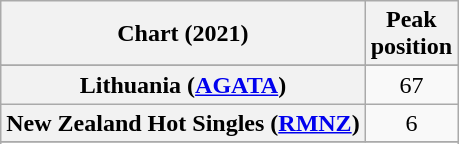<table class="wikitable sortable plainrowheaders" style="text-align:center">
<tr>
<th scope="col">Chart (2021)</th>
<th scope="col">Peak<br>position</th>
</tr>
<tr>
</tr>
<tr>
</tr>
<tr>
<th scope="row">Lithuania (<a href='#'>AGATA</a>)</th>
<td>67</td>
</tr>
<tr>
<th scope="row">New Zealand Hot Singles (<a href='#'>RMNZ</a>)</th>
<td>6</td>
</tr>
<tr>
</tr>
<tr>
</tr>
<tr>
</tr>
</table>
